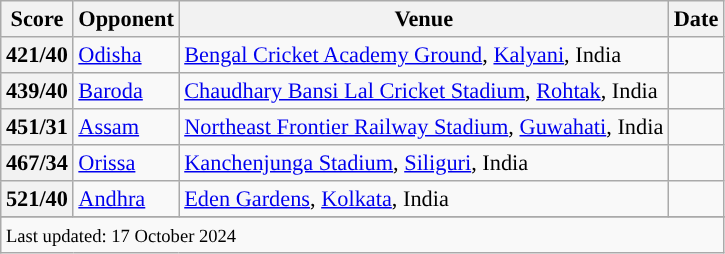<table class="wikitable sortable" style="text-align:left;font-size:93%;">
<tr>
<th><strong>Score</strong></th>
<th><strong>Opponent</strong></th>
<th><strong>Venue</strong></th>
<th><strong>Date</strong></th>
</tr>
<tr>
<th>421/40</th>
<td><a href='#'>Odisha</a></td>
<td><a href='#'>Bengal Cricket Academy Ground</a>, <a href='#'>Kalyani</a>, India</td>
<td></td>
</tr>
<tr>
<th>439/40</th>
<td><a href='#'>Baroda</a></td>
<td><a href='#'>Chaudhary Bansi Lal Cricket Stadium</a>, <a href='#'>Rohtak</a>, India</td>
<td></td>
</tr>
<tr>
<th>451/31</th>
<td><a href='#'>Assam</a></td>
<td><a href='#'>Northeast Frontier Railway Stadium</a>, <a href='#'>Guwahati</a>, India</td>
<td></td>
</tr>
<tr>
<th>467/34</th>
<td><a href='#'>Orissa</a></td>
<td><a href='#'>Kanchenjunga Stadium</a>, <a href='#'>Siliguri</a>, India</td>
<td></td>
</tr>
<tr>
<th>521/40</th>
<td><a href='#'>Andhra</a></td>
<td><a href='#'>Eden Gardens</a>, <a href='#'>Kolkata</a>, India</td>
<td></td>
</tr>
<tr>
</tr>
<tr class="sortbottom">
<td colspan="4"><small>Last updated: 17 October 2024</small></td>
</tr>
</table>
